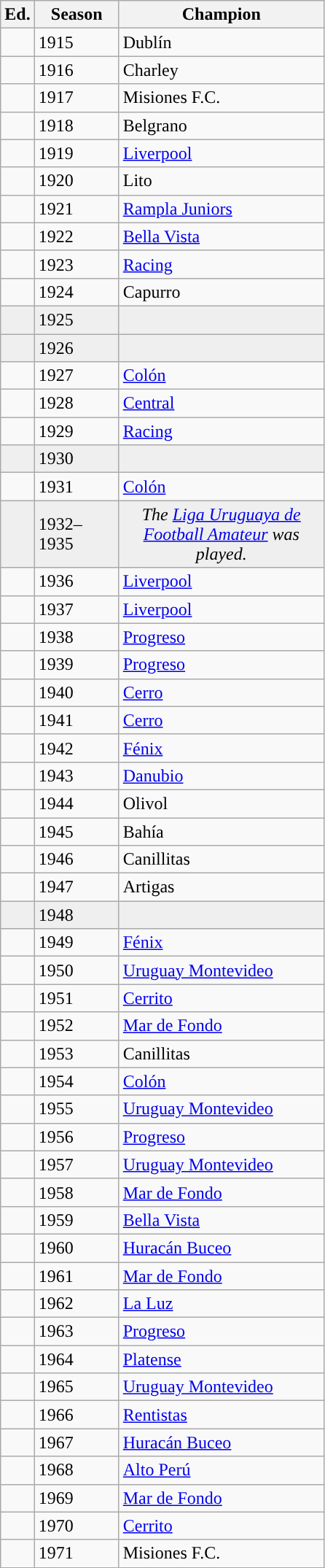<table class="wikitable sortable">
<tr>
<th width=px>Ed.</th>
<th width=70px>Season</th>
<th width=180px>Champion</th>
</tr>
<tr>
<td></td>
<td>1915</td>
<td>Dublín</td>
</tr>
<tr>
<td></td>
<td>1916</td>
<td>Charley</td>
</tr>
<tr>
<td></td>
<td>1917</td>
<td>Misiones F.C. </td>
</tr>
<tr>
<td></td>
<td>1918</td>
<td>Belgrano</td>
</tr>
<tr>
<td></td>
<td>1919</td>
<td><a href='#'>Liverpool</a></td>
</tr>
<tr>
<td></td>
<td>1920</td>
<td>Lito</td>
</tr>
<tr>
<td></td>
<td>1921</td>
<td><a href='#'>Rampla Juniors</a></td>
</tr>
<tr>
<td></td>
<td>1922</td>
<td><a href='#'>Bella Vista</a></td>
</tr>
<tr>
<td></td>
<td>1923</td>
<td><a href='#'>Racing</a></td>
</tr>
<tr>
<td></td>
<td>1924</td>
<td>Capurro</td>
</tr>
<tr bgcolor=#efefef>
<td></td>
<td>1925</td>
<td style="background:#efefef"><em></em></td>
</tr>
<tr bgcolor=#efefef>
<td></td>
<td>1926</td>
<td style="background:#efefef"><em></em></td>
</tr>
<tr>
<td></td>
<td>1927</td>
<td><a href='#'>Colón</a></td>
</tr>
<tr>
<td></td>
<td>1928</td>
<td><a href='#'>Central</a></td>
</tr>
<tr>
<td></td>
<td>1929</td>
<td><a href='#'>Racing</a></td>
</tr>
<tr bgcolor=#efefef>
<td></td>
<td>1930</td>
<td style="background:#efefef"><em></em></td>
</tr>
<tr>
<td></td>
<td>1931</td>
<td><a href='#'>Colón</a></td>
</tr>
<tr bgcolor=#efefef>
<td></td>
<td>1932–1935</td>
<td colspan="2" align=center><em>The <a href='#'>Liga Uruguaya de Football Amateur</a> was played.</em></td>
</tr>
<tr>
<td></td>
<td>1936</td>
<td><a href='#'>Liverpool</a></td>
</tr>
<tr>
<td></td>
<td>1937</td>
<td><a href='#'>Liverpool</a></td>
</tr>
<tr>
<td></td>
<td>1938</td>
<td><a href='#'>Progreso</a></td>
</tr>
<tr>
<td></td>
<td>1939</td>
<td><a href='#'>Progreso</a></td>
</tr>
<tr>
<td></td>
<td>1940</td>
<td><a href='#'>Cerro</a></td>
</tr>
<tr>
<td></td>
<td>1941</td>
<td><a href='#'>Cerro</a></td>
</tr>
<tr>
<td></td>
<td>1942</td>
<td><a href='#'>Fénix</a></td>
</tr>
<tr>
<td></td>
<td>1943</td>
<td><a href='#'>Danubio</a></td>
</tr>
<tr>
<td></td>
<td>1944</td>
<td>Olivol</td>
</tr>
<tr>
<td></td>
<td>1945</td>
<td>Bahía</td>
</tr>
<tr>
<td></td>
<td>1946</td>
<td>Canillitas</td>
</tr>
<tr>
<td></td>
<td>1947</td>
<td>Artigas</td>
</tr>
<tr bgcolor=#efefef>
<td></td>
<td>1948</td>
<td style="background:#efefef"><em></em></td>
</tr>
<tr>
<td></td>
<td>1949</td>
<td><a href='#'>Fénix</a></td>
</tr>
<tr>
<td></td>
<td>1950</td>
<td><a href='#'>Uruguay Montevideo</a></td>
</tr>
<tr>
<td></td>
<td>1951</td>
<td><a href='#'>Cerrito</a></td>
</tr>
<tr>
<td></td>
<td>1952</td>
<td><a href='#'>Mar de Fondo</a></td>
</tr>
<tr>
<td></td>
<td>1953</td>
<td>Canillitas</td>
</tr>
<tr>
<td></td>
<td>1954</td>
<td><a href='#'>Colón</a></td>
</tr>
<tr>
<td></td>
<td>1955</td>
<td><a href='#'>Uruguay Montevideo</a></td>
</tr>
<tr>
<td></td>
<td>1956</td>
<td><a href='#'>Progreso</a></td>
</tr>
<tr>
<td></td>
<td>1957</td>
<td><a href='#'>Uruguay Montevideo</a></td>
</tr>
<tr>
<td></td>
<td>1958</td>
<td><a href='#'>Mar de Fondo</a></td>
</tr>
<tr>
<td></td>
<td>1959</td>
<td><a href='#'>Bella Vista</a></td>
</tr>
<tr>
<td></td>
<td>1960</td>
<td><a href='#'>Huracán Buceo</a></td>
</tr>
<tr>
<td></td>
<td>1961</td>
<td><a href='#'>Mar de Fondo</a></td>
</tr>
<tr>
<td></td>
<td>1962</td>
<td><a href='#'>La Luz</a></td>
</tr>
<tr>
<td></td>
<td>1963</td>
<td><a href='#'>Progreso</a></td>
</tr>
<tr>
<td></td>
<td>1964</td>
<td><a href='#'>Platense</a></td>
</tr>
<tr>
<td></td>
<td>1965</td>
<td><a href='#'>Uruguay Montevideo</a></td>
</tr>
<tr>
<td></td>
<td>1966</td>
<td><a href='#'>Rentistas</a></td>
</tr>
<tr>
<td></td>
<td>1967</td>
<td><a href='#'>Huracán Buceo</a></td>
</tr>
<tr>
<td></td>
<td>1968</td>
<td><a href='#'>Alto Perú</a></td>
</tr>
<tr>
<td></td>
<td>1969</td>
<td><a href='#'>Mar de Fondo</a></td>
</tr>
<tr>
<td></td>
<td>1970</td>
<td><a href='#'>Cerrito</a></td>
</tr>
<tr>
<td></td>
<td>1971</td>
<td>Misiones F.C. </td>
</tr>
</table>
